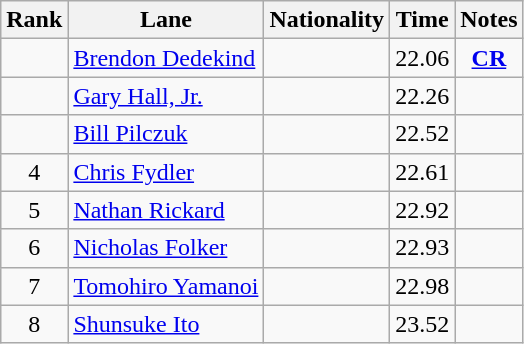<table class="wikitable sortable" style="text-align:center">
<tr>
<th>Rank</th>
<th>Lane</th>
<th>Nationality</th>
<th>Time</th>
<th>Notes</th>
</tr>
<tr>
<td></td>
<td align=left><a href='#'>Brendon Dedekind</a></td>
<td align=left></td>
<td>22.06</td>
<td><strong><a href='#'>CR</a></strong></td>
</tr>
<tr>
<td></td>
<td align=left><a href='#'>Gary Hall, Jr.</a></td>
<td align=left></td>
<td>22.26</td>
<td></td>
</tr>
<tr>
<td></td>
<td align=left><a href='#'>Bill Pilczuk</a></td>
<td align=left></td>
<td>22.52</td>
<td></td>
</tr>
<tr>
<td>4</td>
<td align=left><a href='#'>Chris Fydler</a></td>
<td align=left></td>
<td>22.61</td>
<td></td>
</tr>
<tr>
<td>5</td>
<td align=left><a href='#'>Nathan Rickard</a></td>
<td align=left></td>
<td>22.92</td>
<td></td>
</tr>
<tr>
<td>6</td>
<td align=left><a href='#'>Nicholas Folker</a></td>
<td align=left></td>
<td>22.93</td>
<td></td>
</tr>
<tr>
<td>7</td>
<td align=left><a href='#'>Tomohiro Yamanoi</a></td>
<td align=left></td>
<td>22.98</td>
<td></td>
</tr>
<tr>
<td>8</td>
<td align=left><a href='#'>Shunsuke Ito</a></td>
<td align=left></td>
<td>23.52</td>
<td></td>
</tr>
</table>
